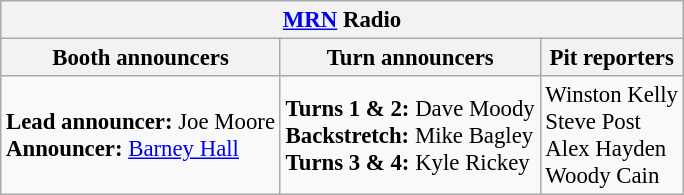<table class="wikitable" style="font-size: 95%;">
<tr>
<th colspan="3"><a href='#'>MRN</a> Radio</th>
</tr>
<tr>
<th>Booth announcers</th>
<th>Turn announcers</th>
<th>Pit reporters</th>
</tr>
<tr>
<td><strong>Lead announcer:</strong> Joe Moore<br><strong>Announcer:</strong> <a href='#'>Barney Hall</a></td>
<td><strong>Turns 1 & 2:</strong> Dave Moody<br><strong>Backstretch:</strong> Mike Bagley<br><strong>Turns 3 & 4:</strong> Kyle Rickey</td>
<td>Winston Kelly<br>Steve Post<br>Alex Hayden<br>Woody Cain</td>
</tr>
</table>
